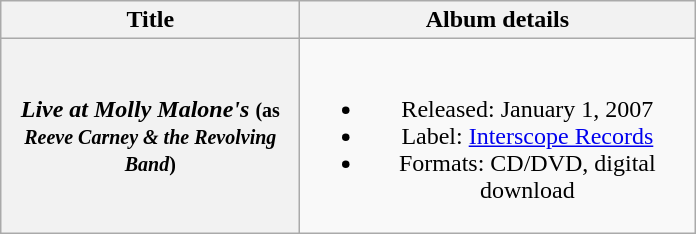<table class="wikitable plainrowheaders" style="text-align:center;" border="1">
<tr>
<th scope="col" rowspan="1" style="width:12em;">Title</th>
<th scope="col" rowspan="1" style="width:16em;">Album details</th>
</tr>
<tr>
<th scope="row"><em>Live at Molly Malone's</em> <small>(as <em>Reeve Carney & the Revolving Band</em>)</small></th>
<td><br><ul><li>Released: January 1, 2007</li><li>Label: <a href='#'>Interscope Records</a></li><li>Formats: CD/DVD, digital download</li></ul></td>
</tr>
</table>
